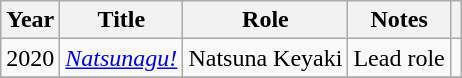<table class="wikitable">
<tr>
<th>Year</th>
<th>Title</th>
<th>Role</th>
<th>Notes</th>
<th></th>
</tr>
<tr>
<td>2020</td>
<td><em><a href='#'>Natsunagu!</a></em></td>
<td>Natsuna Keyaki</td>
<td>Lead role</td>
<td></td>
</tr>
<tr>
</tr>
</table>
